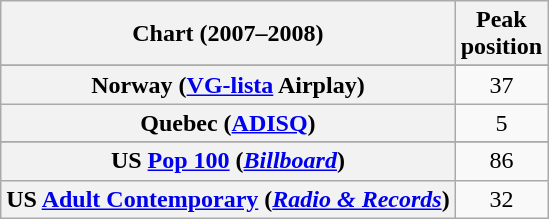<table class="wikitable sortable plainrowheaders" style="text-align:center">
<tr>
<th scope="col">Chart (2007–2008)</th>
<th scope="col">Peak<br>position</th>
</tr>
<tr>
</tr>
<tr>
</tr>
<tr>
</tr>
<tr>
<th scope="row">Norway (<a href='#'>VG-lista</a> Airplay)</th>
<td>37</td>
</tr>
<tr>
<th scope="row">Quebec (<a href='#'>ADISQ</a>)</th>
<td>5</td>
</tr>
<tr>
</tr>
<tr>
</tr>
<tr>
</tr>
<tr>
</tr>
<tr>
<th scope="row">US <a href='#'>Pop 100</a> (<em><a href='#'>Billboard</a></em>)</th>
<td>86</td>
</tr>
<tr>
<th scope="row">US <a href='#'>Adult Contemporary</a> (<em><a href='#'>Radio & Records</a></em>)</th>
<td>32</td>
</tr>
</table>
